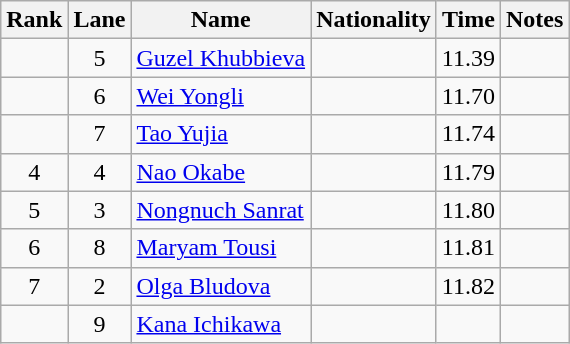<table class="wikitable sortable" style="text-align:center">
<tr>
<th>Rank</th>
<th>Lane</th>
<th>Name</th>
<th>Nationality</th>
<th>Time</th>
<th>Notes</th>
</tr>
<tr>
<td></td>
<td>5</td>
<td align=left><a href='#'>Guzel Khubbieva</a></td>
<td align=left></td>
<td>11.39</td>
<td></td>
</tr>
<tr>
<td></td>
<td>6</td>
<td align=left><a href='#'>Wei Yongli</a></td>
<td align=left></td>
<td>11.70</td>
<td></td>
</tr>
<tr>
<td></td>
<td>7</td>
<td align=left><a href='#'>Tao Yujia</a></td>
<td align=left></td>
<td>11.74</td>
<td></td>
</tr>
<tr>
<td>4</td>
<td>4</td>
<td align=left><a href='#'>Nao Okabe</a></td>
<td align=left></td>
<td>11.79</td>
<td></td>
</tr>
<tr>
<td>5</td>
<td>3</td>
<td align=left><a href='#'>Nongnuch Sanrat</a></td>
<td align=left></td>
<td>11.80</td>
<td></td>
</tr>
<tr>
<td>6</td>
<td>8</td>
<td align=left><a href='#'>Maryam Tousi</a></td>
<td align=left></td>
<td>11.81</td>
<td></td>
</tr>
<tr>
<td>7</td>
<td>2</td>
<td align=left><a href='#'>Olga Bludova</a></td>
<td align=left></td>
<td>11.82</td>
<td></td>
</tr>
<tr>
<td></td>
<td>9</td>
<td align=left><a href='#'>Kana Ichikawa</a></td>
<td align=left></td>
<td></td>
<td></td>
</tr>
</table>
